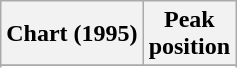<table class="wikitable sortable">
<tr>
<th align="left">Chart (1995)</th>
<th align="center">Peak<br>position</th>
</tr>
<tr>
</tr>
<tr>
</tr>
</table>
